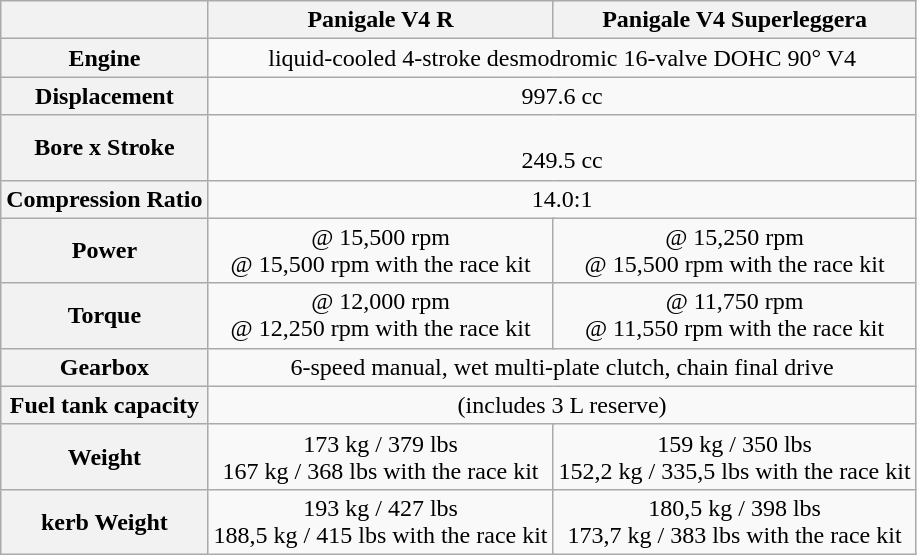<table class="wikitable" style="text-align: center;">
<tr>
<th></th>
<th colspan=2>Panigale V4 R</th>
<th colspan=2>Panigale V4 Superleggera</th>
</tr>
<tr>
<th>Engine</th>
<td colspan=3>liquid-cooled 4-stroke desmodromic 16-valve DOHC 90° V4</td>
</tr>
<tr>
<th>Displacement</th>
<td colspan=3>997.6 cc</td>
</tr>
<tr>
<th>Bore x Stroke</th>
<td colspan=3> <br> 249.5 cc</td>
</tr>
<tr>
<th>Compression Ratio</th>
<td colspan=3>14.0:1</td>
</tr>
<tr>
<th>Power</th>
<td colspan=2> @ 15,500 rpm <br>  @ 15,500 rpm with the race kit</td>
<td colspan=2> @ 15,250 rpm <br>  @ 15,500 rpm with the race kit</td>
</tr>
<tr>
<th>Torque</th>
<td colspan=2> @ 12,000 rpm <br>  @ 12,250 rpm with the race kit</td>
<td colspan=2> @ 11,750 rpm <br>  @ 11,550 rpm with the race kit</td>
</tr>
<tr>
<th>Gearbox</th>
<td colspan=3>6-speed manual, wet multi-plate clutch, chain final drive</td>
</tr>
<tr>
<th>Fuel tank capacity</th>
<td colspan=3> (includes 3 L reserve)</td>
</tr>
<tr>
<th>Weight</th>
<td colspan=2>173 kg / 379 lbs <br> 167 kg / 368 lbs with the race kit</td>
<td colspan=2>159 kg / 350 lbs <br> 152,2 kg / 335,5 lbs with the race kit</td>
</tr>
<tr>
<th>kerb Weight</th>
<td colspan=2>193 kg / 427 lbs <br> 188,5 kg / 415 lbs with the race kit</td>
<td colspan=2>180,5 kg / 398 lbs <br> 173,7 kg / 383 lbs with the race kit</td>
</tr>
</table>
